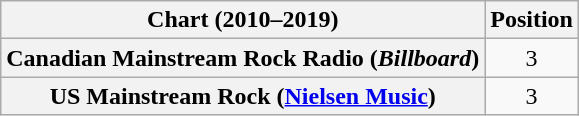<table class="wikitable plainrowheaders">
<tr>
<th scope="col">Chart (2010–2019)</th>
<th scope="col">Position</th>
</tr>
<tr>
<th scope="row">Canadian Mainstream Rock Radio (<em>Billboard</em>)</th>
<td style="text-align:center;">3</td>
</tr>
<tr>
<th scope="row">US Mainstream Rock (<a href='#'>Nielsen Music</a>)</th>
<td style="text-align:center;">3</td>
</tr>
</table>
